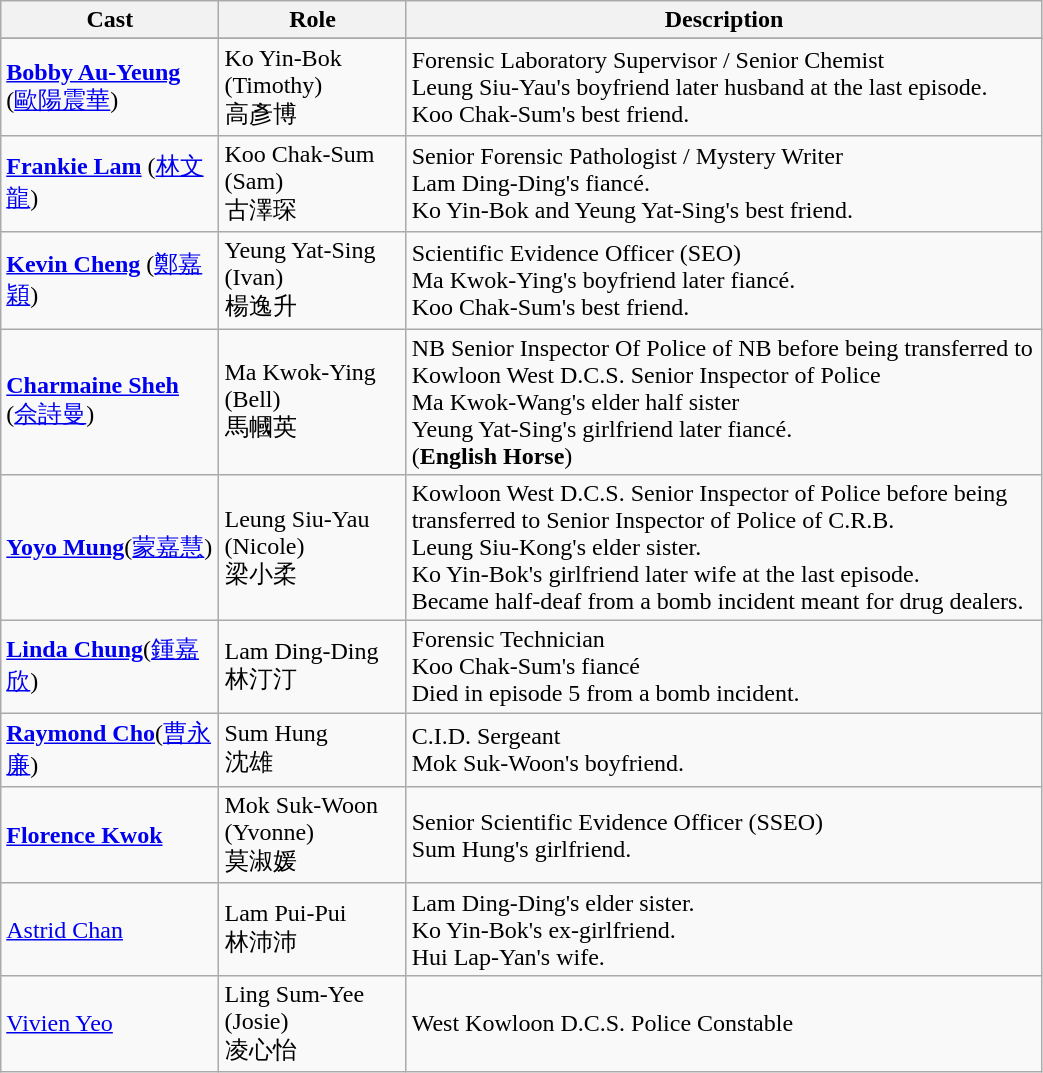<table class="wikitable" width="55%">
<tr>
<th>Cast</th>
<th>Role</th>
<th>Description</th>
</tr>
<tr>
</tr>
<tr>
<td><strong><a href='#'>Bobby Au-Yeung</a></strong> (<a href='#'>歐陽震華</a>)</td>
<td>Ko Yin-Bok (Timothy) <br> 高彥博</td>
<td>Forensic Laboratory Supervisor / Senior Chemist <br> Leung Siu-Yau's boyfriend later husband at the last episode. <br> Koo Chak-Sum's best friend.</td>
</tr>
<tr>
<td><strong><a href='#'>Frankie Lam</a></strong> (<a href='#'>林文龍</a>)</td>
<td>Koo Chak-Sum (Sam) <br> 古澤琛</td>
<td>Senior Forensic Pathologist / Mystery Writer <br> Lam Ding-Ding's fiancé. <br> Ko Yin-Bok and Yeung Yat-Sing's best friend.</td>
</tr>
<tr>
<td><strong><a href='#'>Kevin Cheng</a></strong> (<a href='#'>鄭嘉穎</a>)</td>
<td>Yeung Yat-Sing (Ivan) <br> 楊逸升</td>
<td>Scientific Evidence Officer (SEO)<br> Ma Kwok-Ying's boyfriend later fiancé. <br> Koo Chak-Sum's best friend.</td>
</tr>
<tr>
<td><strong><a href='#'>Charmaine Sheh</a></strong> (<a href='#'>佘詩曼</a>)</td>
<td>Ma Kwok-Ying (Bell) <br> 馬幗英</td>
<td>NB Senior Inspector Of Police of NB before being transferred to Kowloon West D.C.S. Senior Inspector of Police <br> Ma Kwok-Wang's elder half sister <br> Yeung Yat-Sing's girlfriend later fiancé. <br> (<strong>English Horse</strong>)</td>
</tr>
<tr>
<td><strong><a href='#'>Yoyo Mung</a></strong>(<a href='#'>蒙嘉慧</a>)</td>
<td>Leung Siu-Yau (Nicole) <br> 梁小柔</td>
<td>Kowloon West D.C.S. Senior Inspector of Police before being transferred to Senior Inspector of Police of C.R.B. <br> Leung Siu-Kong's elder sister. <br> Ko Yin-Bok's girlfriend later wife at the last episode.<br> Became half-deaf from a bomb incident meant for drug dealers.</td>
</tr>
<tr>
<td><strong><a href='#'>Linda Chung</a></strong>(<a href='#'>鍾嘉欣</a>)</td>
<td>Lam Ding-Ding <br> 林汀汀</td>
<td>Forensic Technician <br> Koo Chak-Sum's fiancé<br> Died in episode 5 from a bomb incident.</td>
</tr>
<tr>
<td><strong><a href='#'>Raymond Cho</a></strong>(<a href='#'>曹永廉</a>)</td>
<td>Sum Hung <br> 沈雄</td>
<td>C.I.D. Sergeant <br> Mok Suk-Woon's boyfriend.</td>
</tr>
<tr>
<td><strong><a href='#'>Florence Kwok</a></strong></td>
<td>Mok Suk-Woon (Yvonne) <br> 莫淑媛</td>
<td>Senior Scientific Evidence Officer (SSEO) <br> Sum Hung's girlfriend.</td>
</tr>
<tr>
<td><a href='#'>Astrid Chan</a></td>
<td>Lam Pui-Pui <br> 林沛沛</td>
<td>Lam Ding-Ding's elder sister. <br> Ko Yin-Bok's ex-girlfriend. <br> Hui Lap-Yan's wife.</td>
</tr>
<tr>
<td><a href='#'>Vivien Yeo</a></td>
<td>Ling Sum-Yee (Josie) <br> 凌心怡</td>
<td>West Kowloon D.C.S. Police Constable</td>
</tr>
</table>
